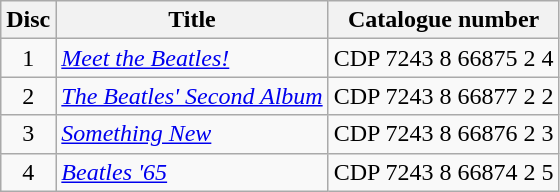<table class="wikitable plainrowheaders">
<tr>
<th scope="col">Disc</th>
<th scope="col">Title</th>
<th scope="col">Catalogue number</th>
</tr>
<tr>
<td style="text-align:center;">1</td>
<td><em><a href='#'>Meet the Beatles!</a></em></td>
<td>CDP 7243 8 66875 2 4</td>
</tr>
<tr>
<td style="text-align:center;">2</td>
<td><em><a href='#'>The Beatles' Second Album</a></em></td>
<td>CDP 7243 8 66877 2 2</td>
</tr>
<tr>
<td style="text-align:center;">3</td>
<td><em><a href='#'>Something New</a></em></td>
<td>CDP 7243 8 66876 2 3</td>
</tr>
<tr>
<td style="text-align:center;">4</td>
<td><em><a href='#'>Beatles '65</a></em></td>
<td>CDP 7243 8 66874 2 5</td>
</tr>
</table>
